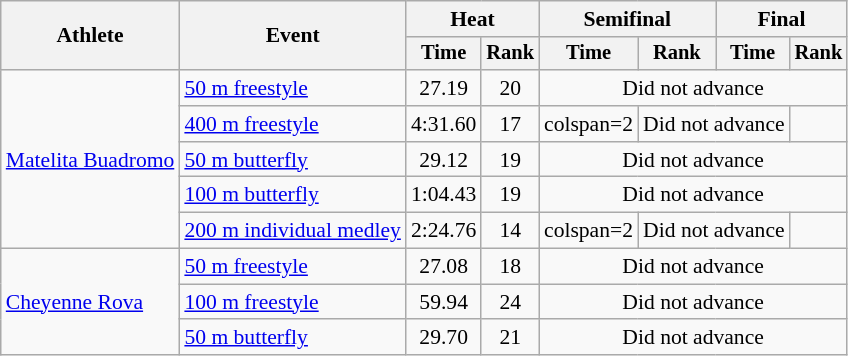<table class=wikitable style=font-size:90%>
<tr>
<th rowspan=2>Athlete</th>
<th rowspan=2>Event</th>
<th colspan=2>Heat</th>
<th colspan=2>Semifinal</th>
<th colspan=2>Final</th>
</tr>
<tr style=font-size:95%>
<th>Time</th>
<th>Rank</th>
<th>Time</th>
<th>Rank</th>
<th>Time</th>
<th>Rank</th>
</tr>
<tr align=center>
<td align=left rowspan=5><a href='#'>Matelita Buadromo</a></td>
<td align=left><a href='#'>50 m freestyle</a></td>
<td>27.19</td>
<td>20</td>
<td colspan=4>Did not advance</td>
</tr>
<tr align=center>
<td align=left><a href='#'>400 m freestyle</a></td>
<td>4:31.60</td>
<td>17</td>
<td>colspan=2 </td>
<td colspan=2>Did not advance</td>
</tr>
<tr align=center>
<td align=left><a href='#'>50 m butterfly</a></td>
<td>29.12</td>
<td>19</td>
<td colspan=4>Did not advance</td>
</tr>
<tr align=center>
<td align=left><a href='#'>100 m butterfly</a></td>
<td>1:04.43</td>
<td>19</td>
<td colspan=4>Did not advance</td>
</tr>
<tr align=center>
<td align=left><a href='#'>200 m individual medley</a></td>
<td>2:24.76</td>
<td>14</td>
<td>colspan=2 </td>
<td colspan=2>Did not advance</td>
</tr>
<tr align=center>
<td align=left rowspan=3><a href='#'>Cheyenne Rova</a></td>
<td align=left><a href='#'>50 m freestyle</a></td>
<td>27.08</td>
<td>18</td>
<td colspan=4>Did not advance</td>
</tr>
<tr align=center>
<td align=left><a href='#'>100 m freestyle</a></td>
<td>59.94</td>
<td>24</td>
<td colspan=4>Did not advance</td>
</tr>
<tr align=center>
<td align=left><a href='#'>50 m butterfly</a></td>
<td>29.70</td>
<td>21</td>
<td colspan=4>Did not advance</td>
</tr>
</table>
